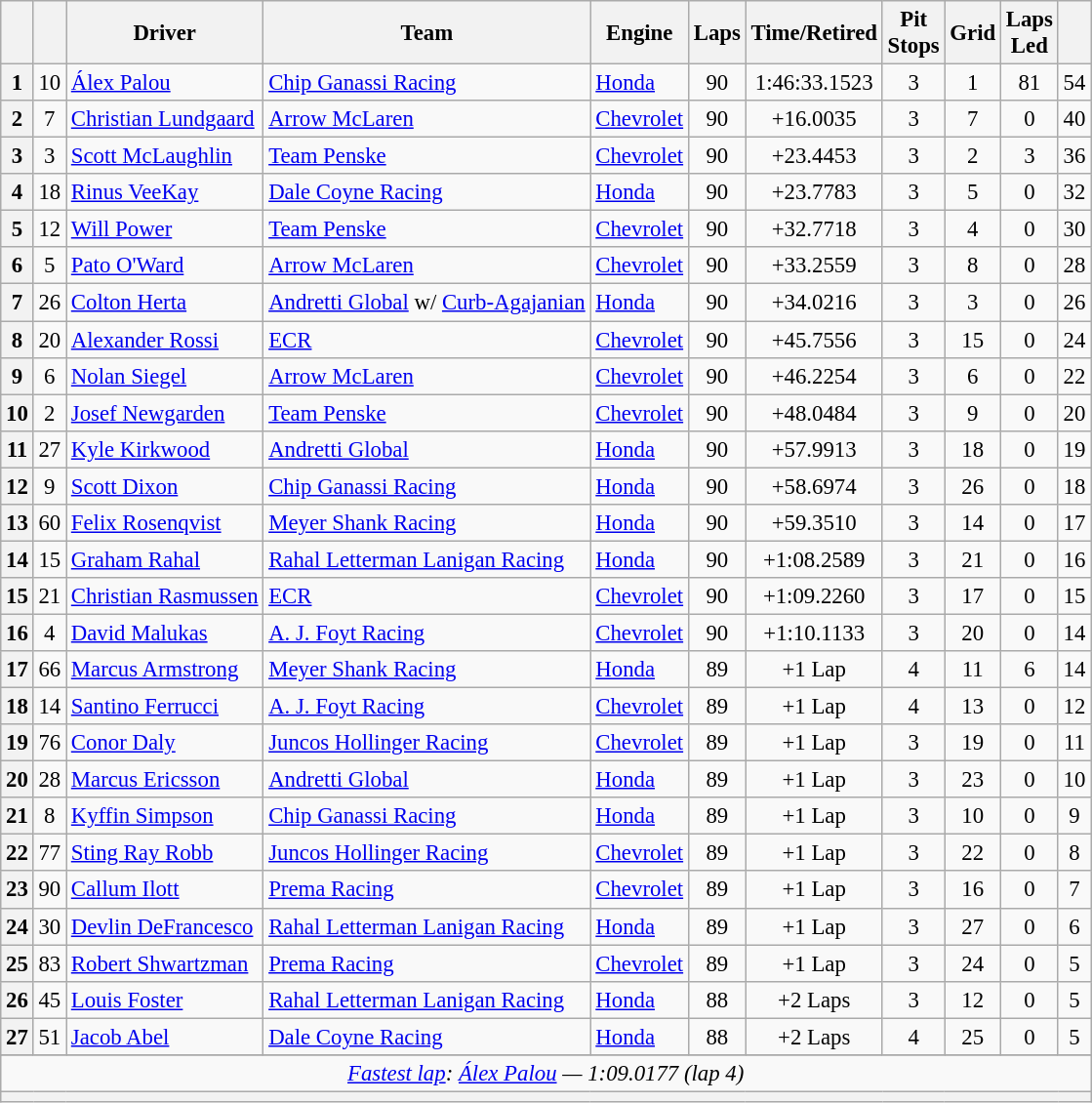<table class="wikitable sortable" style="font-size:95%;">
<tr>
<th scope="col"></th>
<th scope="col"></th>
<th scope="col">Driver</th>
<th scope="col">Team</th>
<th scope="col">Engine</th>
<th class="unsortable" scope="col">Laps</th>
<th class="unsortable" scope="col">Time/Retired</th>
<th scope="col">Pit<br>Stops</th>
<th scope="col">Grid</th>
<th scope="col">Laps<br>Led</th>
<th scope="col"></th>
</tr>
<tr>
<th>1</th>
<td align="center">10</td>
<td> <a href='#'>Álex Palou</a> <strong></strong></td>
<td><a href='#'>Chip Ganassi Racing</a></td>
<td><a href='#'>Honda</a></td>
<td align="center">90</td>
<td align="center">1:46:33.1523</td>
<td align="center">3</td>
<td align="center">1</td>
<td align="center">81</td>
<td align="center">54</td>
</tr>
<tr>
<th>2</th>
<td align="center">7</td>
<td> <a href='#'>Christian Lundgaard</a></td>
<td><a href='#'>Arrow McLaren</a></td>
<td><a href='#'>Chevrolet</a></td>
<td align="center">90</td>
<td align="center">+16.0035</td>
<td align="center">3</td>
<td align="center">7</td>
<td align="center">0</td>
<td align="center">40</td>
</tr>
<tr>
<th>3</th>
<td align="center">3</td>
<td> <a href='#'>Scott McLaughlin</a> <strong></strong></td>
<td><a href='#'>Team Penske</a></td>
<td><a href='#'>Chevrolet</a></td>
<td align="center">90</td>
<td align="center">+23.4453</td>
<td align="center">3</td>
<td align="center">2</td>
<td align="center">3</td>
<td align="center">36</td>
</tr>
<tr>
<th>4</th>
<td align="center">18</td>
<td> <a href='#'>Rinus VeeKay</a></td>
<td><a href='#'>Dale Coyne Racing</a></td>
<td><a href='#'>Honda</a></td>
<td align="center">90</td>
<td align="center">+23.7783</td>
<td align="center">3</td>
<td align="center">5</td>
<td align="center">0</td>
<td align="center">32</td>
</tr>
<tr>
<th>5</th>
<td align="center">12</td>
<td> <a href='#'>Will Power</a> <strong></strong></td>
<td><a href='#'>Team Penske</a></td>
<td><a href='#'>Chevrolet</a></td>
<td align="center">90</td>
<td align="center">+32.7718</td>
<td align="center">3</td>
<td align="center">4</td>
<td align="center">0</td>
<td align="center">30</td>
</tr>
<tr>
<th>6</th>
<td align="center">5</td>
<td> <a href='#'>Pato O'Ward</a> <strong></strong></td>
<td><a href='#'>Arrow McLaren</a></td>
<td><a href='#'>Chevrolet</a></td>
<td align="center">90</td>
<td align="center">+33.2559</td>
<td align="center">3</td>
<td align="center">8</td>
<td align="center">0</td>
<td align="center">28</td>
</tr>
<tr>
<th>7</th>
<td align="center">26</td>
<td> <a href='#'>Colton Herta</a></td>
<td><a href='#'>Andretti Global</a> w/ <a href='#'>Curb-Agajanian</a></td>
<td><a href='#'>Honda</a></td>
<td align="center">90</td>
<td align="center">+34.0216</td>
<td align="center">3</td>
<td align="center">3</td>
<td align="center">0</td>
<td align="center">26</td>
</tr>
<tr>
<th>8</th>
<td align="center">20</td>
<td> <a href='#'>Alexander Rossi</a></td>
<td><a href='#'>ECR</a></td>
<td><a href='#'>Chevrolet</a></td>
<td align="center">90</td>
<td align="center">+45.7556</td>
<td align="center">3</td>
<td align="center">15</td>
<td align="center">0</td>
<td align="center">24</td>
</tr>
<tr>
<th>9</th>
<td align="center">6</td>
<td> <a href='#'>Nolan Siegel</a></td>
<td><a href='#'>Arrow McLaren</a></td>
<td><a href='#'>Chevrolet</a></td>
<td align="center">90</td>
<td align="center">+46.2254</td>
<td align="center">3</td>
<td align="center">6</td>
<td align="center">0</td>
<td align="center">22</td>
</tr>
<tr>
<th>10</th>
<td align="center">2</td>
<td> <a href='#'>Josef Newgarden</a> <strong></strong></td>
<td><a href='#'>Team Penske</a></td>
<td><a href='#'>Chevrolet</a></td>
<td align="center">90</td>
<td align="center">+48.0484</td>
<td align="center">3</td>
<td align="center">9</td>
<td align="center">0</td>
<td align="center">20</td>
</tr>
<tr>
<th>11</th>
<td align="center">27</td>
<td> <a href='#'>Kyle Kirkwood</a></td>
<td><a href='#'>Andretti Global</a></td>
<td><a href='#'>Honda</a></td>
<td align="center">90</td>
<td align="center">+57.9913</td>
<td align="center">3</td>
<td align="center">18</td>
<td align="center">0</td>
<td align="center">19</td>
</tr>
<tr>
<th>12</th>
<td align="center">9</td>
<td> <a href='#'>Scott Dixon</a></td>
<td><a href='#'>Chip Ganassi Racing</a></td>
<td><a href='#'>Honda</a></td>
<td align="center">90</td>
<td align="center">+58.6974</td>
<td align="center">3</td>
<td align="center">26</td>
<td align="center">0</td>
<td align="center">18</td>
</tr>
<tr>
<th>13</th>
<td align="center">60</td>
<td> <a href='#'>Felix Rosenqvist</a></td>
<td><a href='#'>Meyer Shank Racing</a></td>
<td><a href='#'>Honda</a></td>
<td align="center">90</td>
<td align="center">+59.3510</td>
<td align="center">3</td>
<td align="center">14</td>
<td align="center">0</td>
<td align="center">17</td>
</tr>
<tr>
<th>14</th>
<td align="center">15</td>
<td> <a href='#'>Graham Rahal</a></td>
<td><a href='#'>Rahal Letterman Lanigan Racing</a></td>
<td><a href='#'>Honda</a></td>
<td align="center">90</td>
<td align="center">+1:08.2589</td>
<td align="center">3</td>
<td align="center">21</td>
<td align="center">0</td>
<td align="center">16</td>
</tr>
<tr>
<th>15</th>
<td align="center">21</td>
<td> <a href='#'>Christian Rasmussen</a></td>
<td><a href='#'>ECR</a></td>
<td><a href='#'>Chevrolet</a></td>
<td align="center">90</td>
<td align="center">+1:09.2260</td>
<td align="center">3</td>
<td align="center">17</td>
<td align="center">0</td>
<td align="center">15</td>
</tr>
<tr>
<th>16</th>
<td align="center">4</td>
<td> <a href='#'>David Malukas</a></td>
<td><a href='#'>A. J. Foyt Racing</a></td>
<td><a href='#'>Chevrolet</a></td>
<td align="center">90</td>
<td align="center">+1:10.1133</td>
<td align="center">3</td>
<td align="center">20</td>
<td align="center">0</td>
<td align="center">14</td>
</tr>
<tr>
<th>17</th>
<td align="center">66</td>
<td> <a href='#'>Marcus Armstrong</a></td>
<td><a href='#'>Meyer Shank Racing</a></td>
<td><a href='#'>Honda</a></td>
<td align="center">89</td>
<td align="center">+1 Lap</td>
<td align="center">4</td>
<td align="center">11</td>
<td align="center">6</td>
<td align="center">14</td>
</tr>
<tr>
<th>18</th>
<td align="center">14</td>
<td> <a href='#'>Santino Ferrucci</a></td>
<td><a href='#'>A. J. Foyt Racing</a></td>
<td><a href='#'>Chevrolet</a></td>
<td align="center">89</td>
<td align="center">+1 Lap</td>
<td align="center">4</td>
<td align="center">13</td>
<td align="center">0</td>
<td align="center">12</td>
</tr>
<tr>
<th>19</th>
<td align="center">76</td>
<td> <a href='#'>Conor Daly</a></td>
<td><a href='#'>Juncos Hollinger Racing</a></td>
<td><a href='#'>Chevrolet</a></td>
<td align="center">89</td>
<td align="center">+1 Lap</td>
<td align="center">3</td>
<td align="center">19</td>
<td align="center">0</td>
<td align="center">11</td>
</tr>
<tr>
<th>20</th>
<td align="center">28</td>
<td> <a href='#'>Marcus Ericsson</a></td>
<td><a href='#'>Andretti Global</a></td>
<td><a href='#'>Honda</a></td>
<td align="center">89</td>
<td align="center">+1 Lap</td>
<td align="center">3</td>
<td align="center">23</td>
<td align="center">0</td>
<td align="center">10</td>
</tr>
<tr>
<th>21</th>
<td align="center">8</td>
<td> <a href='#'>Kyffin Simpson</a></td>
<td><a href='#'>Chip Ganassi Racing</a></td>
<td><a href='#'>Honda</a></td>
<td align="center">89</td>
<td align="center">+1 Lap</td>
<td align="center">3</td>
<td align="center">10</td>
<td align="center">0</td>
<td align="center">9</td>
</tr>
<tr>
<th>22</th>
<td align="center">77</td>
<td> <a href='#'>Sting Ray Robb</a></td>
<td><a href='#'>Juncos Hollinger Racing</a></td>
<td><a href='#'>Chevrolet</a></td>
<td align="center">89</td>
<td align="center">+1 Lap</td>
<td align="center">3</td>
<td align="center">22</td>
<td align="center">0</td>
<td align="center">8</td>
</tr>
<tr>
<th>23</th>
<td align="center">90</td>
<td> <a href='#'>Callum Ilott</a></td>
<td><a href='#'>Prema Racing</a></td>
<td><a href='#'>Chevrolet</a></td>
<td align="center">89</td>
<td align="center">+1 Lap</td>
<td align="center">3</td>
<td align="center">16</td>
<td align="center">0</td>
<td align="center">7</td>
</tr>
<tr>
<th>24</th>
<td align="center">30</td>
<td> <a href='#'>Devlin DeFrancesco</a></td>
<td><a href='#'>Rahal Letterman Lanigan Racing</a></td>
<td><a href='#'>Honda</a></td>
<td align="center">89</td>
<td align="center">+1 Lap</td>
<td align="center">3</td>
<td align="center">27</td>
<td align="center">0</td>
<td align="center">6</td>
</tr>
<tr>
<th>25</th>
<td align="center">83</td>
<td> <a href='#'>Robert Shwartzman</a> <strong></strong></td>
<td><a href='#'>Prema Racing</a></td>
<td><a href='#'>Chevrolet</a></td>
<td align="center">89</td>
<td align="center">+1 Lap</td>
<td align="center">3</td>
<td align="center">24</td>
<td align="center">0</td>
<td align="center">5</td>
</tr>
<tr>
<th>26</th>
<td align="center">45</td>
<td> <a href='#'>Louis Foster</a> <strong></strong></td>
<td><a href='#'>Rahal Letterman Lanigan Racing</a></td>
<td><a href='#'>Honda</a></td>
<td align="center">88</td>
<td align="center">+2 Laps</td>
<td align="center">3</td>
<td align="center">12</td>
<td align="center">0</td>
<td align="center">5</td>
</tr>
<tr>
<th>27</th>
<td align="center">51</td>
<td> <a href='#'>Jacob Abel</a> <strong></strong></td>
<td><a href='#'>Dale Coyne Racing</a></td>
<td><a href='#'>Honda</a></td>
<td align="center">88</td>
<td align="center">+2 Laps</td>
<td align="center">4</td>
<td align="center">25</td>
<td align="center">0</td>
<td align="center">5</td>
</tr>
<tr>
</tr>
<tr class="sortbottom">
<td colspan="11" style="text-align:center"><em><a href='#'>Fastest lap</a>:  <a href='#'>Álex Palou</a> — 1:09.0177 (lap 4)</em></td>
</tr>
<tr class="sortbottom">
<th colspan="11"></th>
</tr>
</table>
